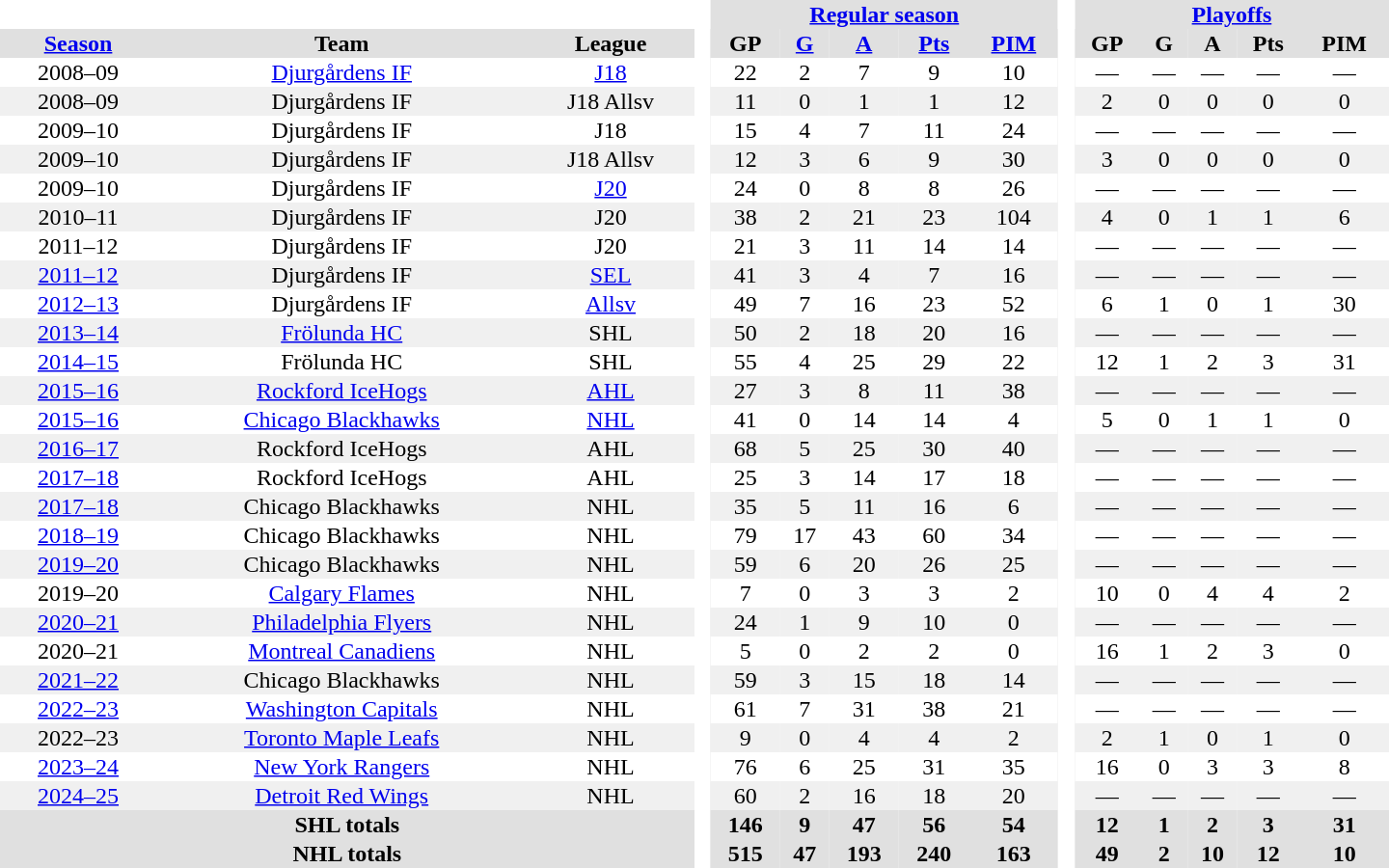<table border="0" cellpadding="1" cellspacing="0" style="text-align:center; width:60em">
<tr bgcolor="#e0e0e0">
<th colspan="3" bgcolor="#ffffff"> </th>
<th rowspan="99" bgcolor="#ffffff"> </th>
<th colspan="5"><a href='#'>Regular season</a></th>
<th rowspan="99" bgcolor="#ffffff"> </th>
<th colspan="5"><a href='#'>Playoffs</a></th>
</tr>
<tr bgcolor="#e0e0e0">
<th><a href='#'>Season</a></th>
<th>Team</th>
<th>League</th>
<th>GP</th>
<th><a href='#'>G</a></th>
<th><a href='#'>A</a></th>
<th><a href='#'>Pts</a></th>
<th><a href='#'>PIM</a></th>
<th>GP</th>
<th>G</th>
<th>A</th>
<th>Pts</th>
<th>PIM</th>
</tr>
<tr>
<td>2008–09</td>
<td><a href='#'>Djurgårdens IF</a></td>
<td><a href='#'>J18</a></td>
<td>22</td>
<td>2</td>
<td>7</td>
<td>9</td>
<td>10</td>
<td>—</td>
<td>—</td>
<td>—</td>
<td>—</td>
<td>—</td>
</tr>
<tr bgcolor="#f0f0f0">
<td>2008–09</td>
<td>Djurgårdens IF</td>
<td>J18 Allsv</td>
<td>11</td>
<td>0</td>
<td>1</td>
<td>1</td>
<td>12</td>
<td>2</td>
<td>0</td>
<td>0</td>
<td>0</td>
<td>0</td>
</tr>
<tr>
<td>2009–10</td>
<td>Djurgårdens IF</td>
<td>J18</td>
<td>15</td>
<td>4</td>
<td>7</td>
<td>11</td>
<td>24</td>
<td>—</td>
<td>—</td>
<td>—</td>
<td>—</td>
<td>—</td>
</tr>
<tr bgcolor="#f0f0f0">
<td>2009–10</td>
<td>Djurgårdens IF</td>
<td>J18 Allsv</td>
<td>12</td>
<td>3</td>
<td>6</td>
<td>9</td>
<td>30</td>
<td>3</td>
<td>0</td>
<td>0</td>
<td>0</td>
<td>0</td>
</tr>
<tr>
<td>2009–10</td>
<td>Djurgårdens IF</td>
<td><a href='#'>J20</a></td>
<td>24</td>
<td>0</td>
<td>8</td>
<td>8</td>
<td>26</td>
<td>—</td>
<td>—</td>
<td>—</td>
<td>—</td>
<td>—</td>
</tr>
<tr bgcolor="#f0f0f0">
<td>2010–11</td>
<td>Djurgårdens IF</td>
<td>J20</td>
<td>38</td>
<td>2</td>
<td>21</td>
<td>23</td>
<td>104</td>
<td>4</td>
<td>0</td>
<td>1</td>
<td>1</td>
<td>6</td>
</tr>
<tr>
<td>2011–12</td>
<td>Djurgårdens IF</td>
<td>J20</td>
<td>21</td>
<td>3</td>
<td>11</td>
<td>14</td>
<td>14</td>
<td>—</td>
<td>—</td>
<td>—</td>
<td>—</td>
<td>—</td>
</tr>
<tr bgcolor="#f0f0f0">
<td><a href='#'>2011–12</a></td>
<td>Djurgårdens IF</td>
<td><a href='#'>SEL</a></td>
<td>41</td>
<td>3</td>
<td>4</td>
<td>7</td>
<td>16</td>
<td>—</td>
<td>—</td>
<td>—</td>
<td>—</td>
<td>—</td>
</tr>
<tr>
<td><a href='#'>2012–13</a></td>
<td>Djurgårdens IF</td>
<td><a href='#'>Allsv</a></td>
<td>49</td>
<td>7</td>
<td>16</td>
<td>23</td>
<td>52</td>
<td>6</td>
<td>1</td>
<td>0</td>
<td>1</td>
<td>30</td>
</tr>
<tr bgcolor="#f0f0f0">
<td><a href='#'>2013–14</a></td>
<td><a href='#'>Frölunda HC</a></td>
<td>SHL</td>
<td>50</td>
<td>2</td>
<td>18</td>
<td>20</td>
<td>16</td>
<td>—</td>
<td>—</td>
<td>—</td>
<td>—</td>
<td>—</td>
</tr>
<tr>
<td><a href='#'>2014–15</a></td>
<td>Frölunda HC</td>
<td>SHL</td>
<td>55</td>
<td>4</td>
<td>25</td>
<td>29</td>
<td>22</td>
<td>12</td>
<td>1</td>
<td>2</td>
<td>3</td>
<td>31</td>
</tr>
<tr bgcolor="#f0f0f0">
<td><a href='#'>2015–16</a></td>
<td><a href='#'>Rockford IceHogs</a></td>
<td><a href='#'>AHL</a></td>
<td>27</td>
<td>3</td>
<td>8</td>
<td>11</td>
<td>38</td>
<td>—</td>
<td>—</td>
<td>—</td>
<td>—</td>
<td>—</td>
</tr>
<tr>
<td><a href='#'>2015–16</a></td>
<td><a href='#'>Chicago Blackhawks</a></td>
<td><a href='#'>NHL</a></td>
<td>41</td>
<td>0</td>
<td>14</td>
<td>14</td>
<td>4</td>
<td>5</td>
<td>0</td>
<td>1</td>
<td>1</td>
<td>0</td>
</tr>
<tr bgcolor="#f0f0f0">
<td><a href='#'>2016–17</a></td>
<td>Rockford IceHogs</td>
<td>AHL</td>
<td>68</td>
<td>5</td>
<td>25</td>
<td>30</td>
<td>40</td>
<td>—</td>
<td>—</td>
<td>—</td>
<td>—</td>
<td>—</td>
</tr>
<tr>
<td><a href='#'>2017–18</a></td>
<td>Rockford IceHogs</td>
<td>AHL</td>
<td>25</td>
<td>3</td>
<td>14</td>
<td>17</td>
<td>18</td>
<td>—</td>
<td>—</td>
<td>—</td>
<td>—</td>
<td>—</td>
</tr>
<tr bgcolor="#f0f0f0">
<td><a href='#'>2017–18</a></td>
<td>Chicago Blackhawks</td>
<td>NHL</td>
<td>35</td>
<td>5</td>
<td>11</td>
<td>16</td>
<td>6</td>
<td>—</td>
<td>—</td>
<td>—</td>
<td>—</td>
<td>—</td>
</tr>
<tr>
<td><a href='#'>2018–19</a></td>
<td>Chicago Blackhawks</td>
<td>NHL</td>
<td>79</td>
<td>17</td>
<td>43</td>
<td>60</td>
<td>34</td>
<td>—</td>
<td>—</td>
<td>—</td>
<td>—</td>
<td>—</td>
</tr>
<tr bgcolor="#f0f0f0">
<td><a href='#'>2019–20</a></td>
<td>Chicago Blackhawks</td>
<td>NHL</td>
<td>59</td>
<td>6</td>
<td>20</td>
<td>26</td>
<td>25</td>
<td>—</td>
<td>—</td>
<td>—</td>
<td>—</td>
<td>—</td>
</tr>
<tr>
<td>2019–20</td>
<td><a href='#'>Calgary Flames</a></td>
<td>NHL</td>
<td>7</td>
<td>0</td>
<td>3</td>
<td>3</td>
<td>2</td>
<td>10</td>
<td>0</td>
<td>4</td>
<td>4</td>
<td>2</td>
</tr>
<tr bgcolor="#f0f0f0">
<td><a href='#'>2020–21</a></td>
<td><a href='#'>Philadelphia Flyers</a></td>
<td>NHL</td>
<td>24</td>
<td>1</td>
<td>9</td>
<td>10</td>
<td>0</td>
<td>—</td>
<td>—</td>
<td>—</td>
<td>—</td>
<td>—</td>
</tr>
<tr>
<td>2020–21</td>
<td><a href='#'>Montreal Canadiens</a></td>
<td>NHL</td>
<td>5</td>
<td>0</td>
<td>2</td>
<td>2</td>
<td>0</td>
<td>16</td>
<td>1</td>
<td>2</td>
<td>3</td>
<td>0</td>
</tr>
<tr bgcolor="#f0f0f0">
<td><a href='#'>2021–22</a></td>
<td>Chicago Blackhawks</td>
<td>NHL</td>
<td>59</td>
<td>3</td>
<td>15</td>
<td>18</td>
<td>14</td>
<td>—</td>
<td>—</td>
<td>—</td>
<td>—</td>
<td>—</td>
</tr>
<tr>
<td><a href='#'>2022–23</a></td>
<td><a href='#'>Washington Capitals</a></td>
<td>NHL</td>
<td>61</td>
<td>7</td>
<td>31</td>
<td>38</td>
<td>21</td>
<td>—</td>
<td>—</td>
<td>—</td>
<td>—</td>
<td>—</td>
</tr>
<tr bgcolor="#f0f0f0">
<td>2022–23</td>
<td><a href='#'>Toronto Maple Leafs</a></td>
<td>NHL</td>
<td>9</td>
<td>0</td>
<td>4</td>
<td>4</td>
<td>2</td>
<td>2</td>
<td>1</td>
<td>0</td>
<td>1</td>
<td>0</td>
</tr>
<tr>
<td><a href='#'>2023–24</a></td>
<td><a href='#'>New York Rangers</a></td>
<td>NHL</td>
<td>76</td>
<td>6</td>
<td>25</td>
<td>31</td>
<td>35</td>
<td>16</td>
<td>0</td>
<td>3</td>
<td>3</td>
<td>8</td>
</tr>
<tr bgcolor="#f0f0f0">
<td><a href='#'>2024–25</a></td>
<td><a href='#'>Detroit Red Wings</a></td>
<td>NHL</td>
<td>60</td>
<td>2</td>
<td>16</td>
<td>18</td>
<td>20</td>
<td>—</td>
<td>—</td>
<td>—</td>
<td>—</td>
<td>—</td>
</tr>
<tr bgcolor="#e0e0e0">
<th colspan="3">SHL totals</th>
<th>146</th>
<th>9</th>
<th>47</th>
<th>56</th>
<th>54</th>
<th>12</th>
<th>1</th>
<th>2</th>
<th>3</th>
<th>31</th>
</tr>
<tr bgcolor="#e0e0e0">
<th colspan="3">NHL totals</th>
<th>515</th>
<th>47</th>
<th>193</th>
<th>240</th>
<th>163</th>
<th>49</th>
<th>2</th>
<th>10</th>
<th>12</th>
<th>10</th>
</tr>
</table>
